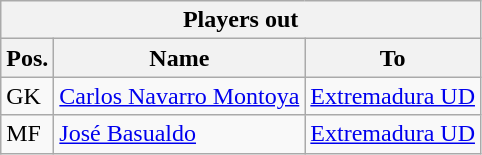<table class="wikitable">
<tr>
<th colspan=3>Players out</th>
</tr>
<tr>
<th>Pos.</th>
<th>Name</th>
<th>To</th>
</tr>
<tr>
<td>GK</td>
<td><a href='#'>Carlos Navarro Montoya</a></td>
<td><a href='#'>Extremadura UD</a></td>
</tr>
<tr>
<td>MF</td>
<td><a href='#'>José Basualdo</a></td>
<td><a href='#'>Extremadura UD</a></td>
</tr>
</table>
